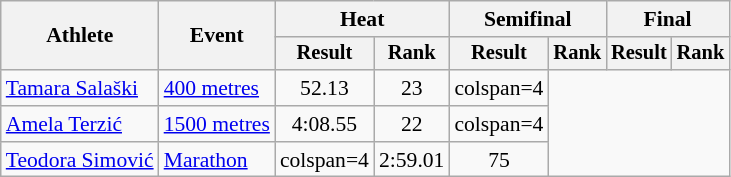<table class="wikitable" style="font-size:90%">
<tr>
<th rowspan="2">Athlete</th>
<th rowspan="2">Event</th>
<th colspan="2">Heat</th>
<th colspan="2">Semifinal</th>
<th colspan="2">Final</th>
</tr>
<tr style="font-size:95%">
<th>Result</th>
<th>Rank</th>
<th>Result</th>
<th>Rank</th>
<th>Result</th>
<th>Rank</th>
</tr>
<tr style=text-align:center>
<td style=text-align:left><a href='#'>Tamara Salaški</a></td>
<td style=text-align:left><a href='#'>400 metres</a></td>
<td>52.13</td>
<td>23</td>
<td>colspan=4 </td>
</tr>
<tr style=text-align:center>
<td style=text-align:left><a href='#'>Amela Terzić</a></td>
<td style=text-align:left><a href='#'>1500 metres</a></td>
<td>4:08.55</td>
<td>22</td>
<td>colspan=4 </td>
</tr>
<tr style=text-align:center>
<td style=text-align:left><a href='#'>Teodora Simović</a></td>
<td style=text-align:left><a href='#'>Marathon</a></td>
<td>colspan=4 </td>
<td>2:59.01</td>
<td>75</td>
</tr>
</table>
